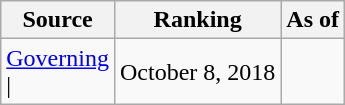<table class="wikitable" style="text-align:center">
<tr>
<th>Source</th>
<th>Ranking</th>
<th>As of</th>
</tr>
<tr>
<td align=left><a href='#'>Governing</a><br>| </td>
<td>October 8, 2018</td>
</tr>
</table>
